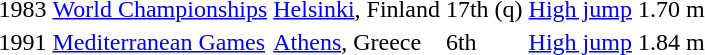<table>
<tr>
<td>1983</td>
<td><a href='#'>World Championships</a></td>
<td><a href='#'>Helsinki</a>, Finland</td>
<td>17th (q)</td>
<td><a href='#'>High jump</a></td>
<td>1.70 m</td>
</tr>
<tr>
<td>1991</td>
<td><a href='#'>Mediterranean Games</a></td>
<td><a href='#'>Athens</a>, Greece</td>
<td>6th</td>
<td><a href='#'>High jump</a></td>
<td>1.84 m</td>
</tr>
</table>
